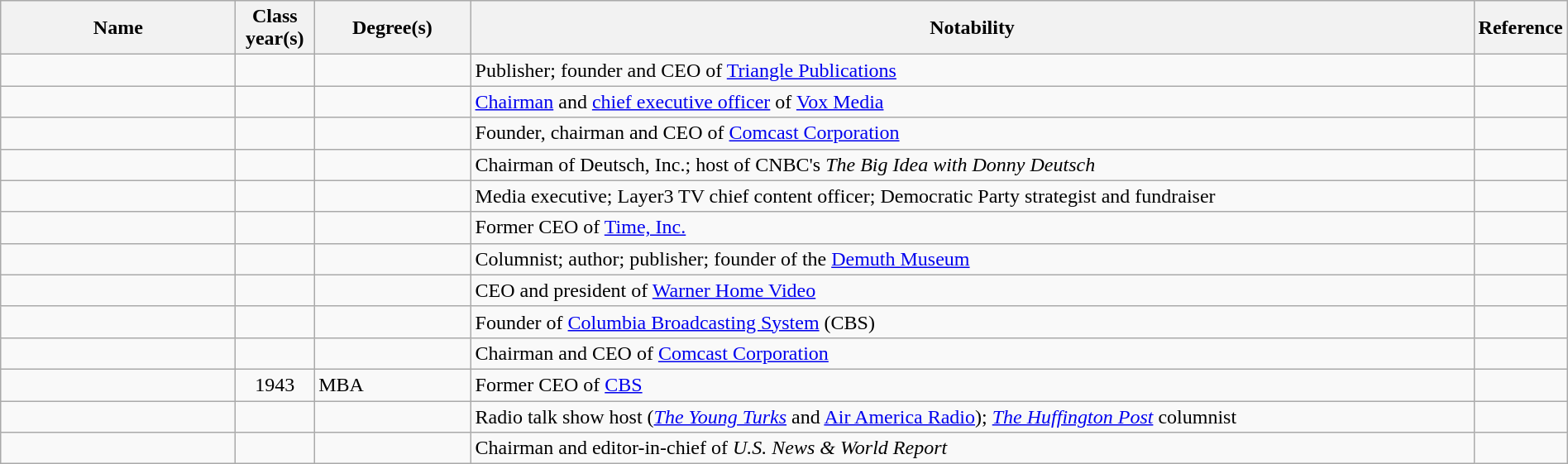<table class="wikitable sortable" style="width:100%">
<tr>
<th style="width:15%;">Name</th>
<th style="width:5%;">Class year(s)</th>
<th style="width:10%;">Degree(s)</th>
<th style="width:*;" class="unsortable">Notability</th>
<th style="width:5%;" class="unsortable">Reference</th>
</tr>
<tr>
<td></td>
<td style="text-align:center;"></td>
<td></td>
<td>Publisher; founder and CEO of <a href='#'>Triangle Publications</a></td>
<td style="text-align:center;"></td>
</tr>
<tr>
<td></td>
<td style="text-align:center;"></td>
<td></td>
<td><a href='#'>Chairman</a> and <a href='#'>chief executive officer</a> of <a href='#'>Vox Media</a></td>
<td style="text-align:center;"></td>
</tr>
<tr>
<td></td>
<td style="text-align:center;"></td>
<td></td>
<td>Founder, chairman and CEO of <a href='#'>Comcast Corporation</a></td>
<td style="text-align:center;"></td>
</tr>
<tr>
<td></td>
<td style="text-align:center;"></td>
<td></td>
<td>Chairman of Deutsch, Inc.; host of CNBC's <em>The Big Idea with Donny Deutsch</em></td>
<td style="text-align:center;"></td>
</tr>
<tr>
<td></td>
<td style="text-align:center;"></td>
<td></td>
<td>Media executive; Layer3 TV chief content officer; Democratic Party strategist and fundraiser</td>
<td style="text-align:center;"></td>
</tr>
<tr>
<td></td>
<td style="text-align:center;"></td>
<td></td>
<td>Former CEO of <a href='#'>Time, Inc.</a></td>
<td style="text-align:center;"></td>
</tr>
<tr>
<td></td>
<td style="text-align:center;"></td>
<td></td>
<td>Columnist; author; publisher; founder of the <a href='#'>Demuth Museum</a></td>
<td style="text-align:center;"></td>
</tr>
<tr>
<td></td>
<td style="text-align:center;"></td>
<td></td>
<td>CEO and president of <a href='#'>Warner Home Video</a></td>
<td style="text-align:center;"></td>
</tr>
<tr>
<td></td>
<td style="text-align:center;"></td>
<td></td>
<td>Founder of <a href='#'>Columbia Broadcasting System</a> (CBS)</td>
<td style="text-align:center;"></td>
</tr>
<tr>
<td></td>
<td style="text-align:center;"></td>
<td></td>
<td>Chairman and CEO of <a href='#'>Comcast Corporation</a></td>
<td style="text-align:center;"></td>
</tr>
<tr>
<td></td>
<td style="text-align:center;">1943</td>
<td>MBA</td>
<td>Former CEO of <a href='#'>CBS</a></td>
<td style="text-align:center;"></td>
</tr>
<tr>
<td></td>
<td style="text-align:center;"></td>
<td></td>
<td>Radio talk show host (<em><a href='#'>The Young Turks</a></em> and <a href='#'>Air America Radio</a>); <em><a href='#'>The Huffington Post</a></em> columnist</td>
<td style="text-align:center;"></td>
</tr>
<tr>
<td></td>
<td style="text-align:center;"></td>
<td></td>
<td>Chairman and editor-in-chief of <em>U.S. News & World Report</em></td>
<td style="text-align:center;"></td>
</tr>
</table>
